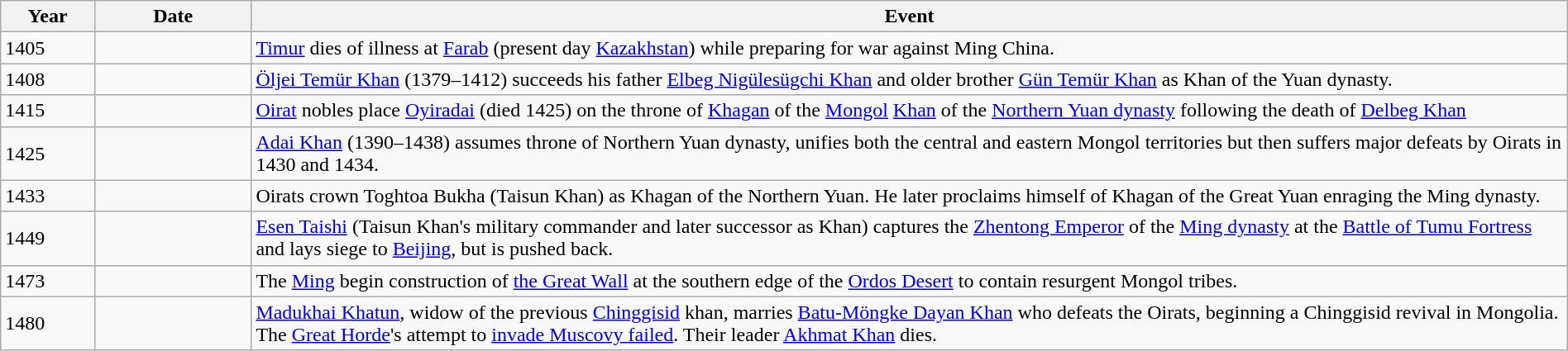<table class="wikitable" width="100%">
<tr>
<th style="width:6%">Year</th>
<th style="width:10%">Date</th>
<th>Event</th>
</tr>
<tr>
<td>1405</td>
<td></td>
<td><a href='#'>Timur</a> dies of illness at <a href='#'>Farab</a> (present day <a href='#'>Kazakhstan</a>) while preparing for war against Ming China.</td>
</tr>
<tr>
<td>1408</td>
<td></td>
<td><a href='#'>Öljei Temür Khan</a> (1379–1412) succeeds his father <a href='#'>Elbeg Nigülesügchi Khan</a> and older brother <a href='#'>Gün Temür Khan</a> as Khan of the Yuan dynasty.</td>
</tr>
<tr>
<td>1415</td>
<td></td>
<td><a href='#'>Oirat</a> nobles place <a href='#'>Oyiradai</a> (died 1425) on the throne of <a href='#'>Khagan</a> of the <a href='#'>Mongol</a> <a href='#'>Khan</a> of the <a href='#'>Northern Yuan dynasty</a> following the death of <a href='#'>Delbeg Khan</a></td>
</tr>
<tr>
<td>1425</td>
<td></td>
<td><a href='#'>Adai Khan</a> (1390–1438) assumes throne of Northern Yuan dynasty, unifies both the central and eastern Mongol territories but then suffers major defeats by Oirats in 1430 and 1434.</td>
</tr>
<tr>
<td>1433</td>
<td></td>
<td>Oirats crown Toghtoa Bukha (Taisun Khan) as Khagan of the Northern Yuan.  He later proclaims himself of Khagan of the Great Yuan enraging the Ming dynasty.</td>
</tr>
<tr>
<td>1449</td>
<td></td>
<td><a href='#'>Esen Taishi</a> (Taisun Khan's military commander and later successor as Khan) captures the <a href='#'>Zhentong Emperor</a> of the <a href='#'>Ming dynasty</a> at the <a href='#'>Battle of Tumu Fortress</a> and lays siege to <a href='#'>Beijing</a>, but is pushed back.</td>
</tr>
<tr>
<td>1473</td>
<td></td>
<td>The <a href='#'>Ming</a> begin construction of <a href='#'>the Great Wall</a> at the southern edge of the <a href='#'>Ordos Desert</a> to contain resurgent Mongol tribes.</td>
</tr>
<tr>
<td>1480</td>
<td></td>
<td><a href='#'>Madukhai Khatun</a>, widow of the previous <a href='#'>Chinggisid</a> khan, marries <a href='#'>Batu-Möngke Dayan Khan</a> who defeats the Oirats, beginning a Chinggisid revival in Mongolia. The <a href='#'>Great Horde</a>'s attempt to <a href='#'>invade Muscovy failed</a>. Their leader <a href='#'>Akhmat Khan</a> dies.</td>
</tr>
</table>
